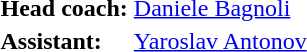<table>
<tr>
<td><strong>Head coach:</strong></td>
<td><a href='#'>Daniele Bagnoli</a></td>
</tr>
<tr>
<td><strong>Assistant:</strong></td>
<td><a href='#'>Yaroslav Antonov</a></td>
</tr>
</table>
